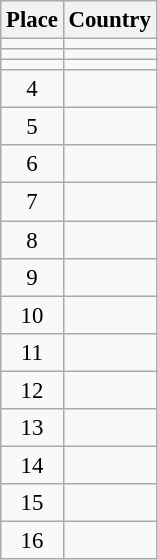<table class="wikitable" style="font-size:95%;">
<tr>
<th>Place</th>
<th>Country</th>
</tr>
<tr>
<td align=center></td>
<td></td>
</tr>
<tr>
<td align=center></td>
<td></td>
</tr>
<tr>
<td align=center></td>
<td></td>
</tr>
<tr>
<td align=center>4</td>
<td></td>
</tr>
<tr>
<td align=center>5</td>
<td></td>
</tr>
<tr>
<td align=center>6</td>
<td></td>
</tr>
<tr>
<td align=center>7</td>
<td></td>
</tr>
<tr>
<td align=center>8</td>
<td></td>
</tr>
<tr>
<td align=center>9</td>
<td></td>
</tr>
<tr>
<td align=center>10</td>
<td></td>
</tr>
<tr>
<td align=center>11</td>
<td></td>
</tr>
<tr>
<td align=center>12</td>
<td></td>
</tr>
<tr>
<td align=center>13</td>
<td></td>
</tr>
<tr>
<td align=center>14</td>
<td></td>
</tr>
<tr>
<td align=center>15</td>
<td></td>
</tr>
<tr>
<td align=center>16</td>
<td></td>
</tr>
</table>
